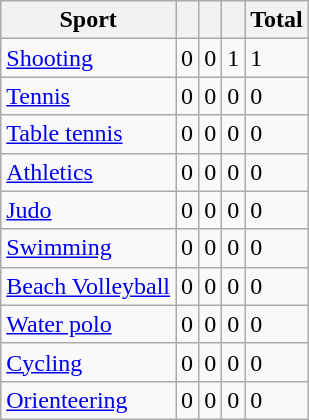<table class="wikitable sortable">
<tr>
<th>Sport</th>
<th></th>
<th></th>
<th></th>
<th>Total</th>
</tr>
<tr>
<td><a href='#'>Shooting</a></td>
<td>0</td>
<td>0</td>
<td>1</td>
<td>1</td>
</tr>
<tr>
<td><a href='#'>Tennis</a></td>
<td>0</td>
<td>0</td>
<td>0</td>
<td>0</td>
</tr>
<tr>
<td><a href='#'>Table tennis</a></td>
<td>0</td>
<td>0</td>
<td>0</td>
<td>0</td>
</tr>
<tr>
<td><a href='#'>Athletics</a></td>
<td>0</td>
<td>0</td>
<td>0</td>
<td>0</td>
</tr>
<tr>
<td><a href='#'>Judo</a></td>
<td>0</td>
<td>0</td>
<td>0</td>
<td>0</td>
</tr>
<tr>
<td><a href='#'>Swimming</a></td>
<td>0</td>
<td>0</td>
<td>0</td>
<td>0</td>
</tr>
<tr>
<td><a href='#'>Beach Volleyball</a></td>
<td>0</td>
<td>0</td>
<td>0</td>
<td>0</td>
</tr>
<tr>
<td><a href='#'>Water polo</a></td>
<td>0</td>
<td>0</td>
<td>0</td>
<td>0</td>
</tr>
<tr>
<td><a href='#'>Cycling</a></td>
<td>0</td>
<td>0</td>
<td>0</td>
<td>0</td>
</tr>
<tr>
<td><a href='#'>Orienteering</a></td>
<td>0</td>
<td>0</td>
<td>0</td>
<td>0</td>
</tr>
</table>
